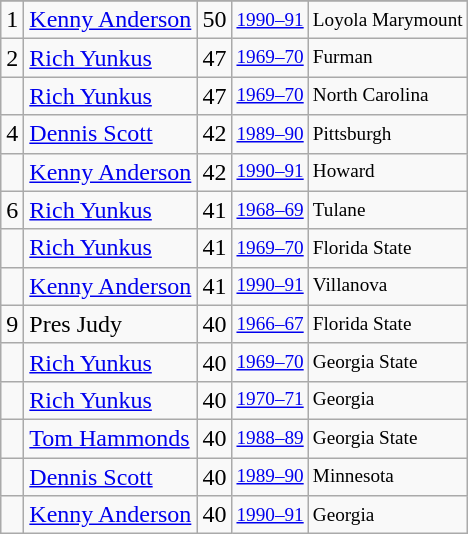<table class="wikitable">
<tr>
</tr>
<tr>
<td>1</td>
<td><a href='#'>Kenny Anderson</a></td>
<td>50</td>
<td style="font-size:80%;"><a href='#'>1990–91</a></td>
<td style="font-size:80%;">Loyola Marymount</td>
</tr>
<tr>
<td>2</td>
<td><a href='#'>Rich Yunkus</a></td>
<td>47</td>
<td style="font-size:80%;"><a href='#'>1969–70</a></td>
<td style="font-size:80%;">Furman</td>
</tr>
<tr>
<td></td>
<td><a href='#'>Rich Yunkus</a></td>
<td>47</td>
<td style="font-size:80%;"><a href='#'>1969–70</a></td>
<td style="font-size:80%;">North Carolina</td>
</tr>
<tr>
<td>4</td>
<td><a href='#'>Dennis Scott</a></td>
<td>42</td>
<td style="font-size:80%;"><a href='#'>1989–90</a></td>
<td style="font-size:80%;">Pittsburgh</td>
</tr>
<tr>
<td></td>
<td><a href='#'>Kenny Anderson</a></td>
<td>42</td>
<td style="font-size:80%;"><a href='#'>1990–91</a></td>
<td style="font-size:80%;">Howard</td>
</tr>
<tr>
<td>6</td>
<td><a href='#'>Rich Yunkus</a></td>
<td>41</td>
<td style="font-size:80%;"><a href='#'>1968–69</a></td>
<td style="font-size:80%;">Tulane</td>
</tr>
<tr>
<td></td>
<td><a href='#'>Rich Yunkus</a></td>
<td>41</td>
<td style="font-size:80%;"><a href='#'>1969–70</a></td>
<td style="font-size:80%;">Florida State</td>
</tr>
<tr>
<td></td>
<td><a href='#'>Kenny Anderson</a></td>
<td>41</td>
<td style="font-size:80%;"><a href='#'>1990–91</a></td>
<td style="font-size:80%;">Villanova</td>
</tr>
<tr>
<td>9</td>
<td>Pres Judy</td>
<td>40</td>
<td style="font-size:80%;"><a href='#'>1966–67</a></td>
<td style="font-size:80%;">Florida State</td>
</tr>
<tr>
<td></td>
<td><a href='#'>Rich Yunkus</a></td>
<td>40</td>
<td style="font-size:80%;"><a href='#'>1969–70</a></td>
<td style="font-size:80%;">Georgia State</td>
</tr>
<tr>
<td></td>
<td><a href='#'>Rich Yunkus</a></td>
<td>40</td>
<td style="font-size:80%;"><a href='#'>1970–71</a></td>
<td style="font-size:80%;">Georgia</td>
</tr>
<tr>
<td></td>
<td><a href='#'>Tom Hammonds</a></td>
<td>40</td>
<td style="font-size:80%;"><a href='#'>1988–89</a></td>
<td style="font-size:80%;">Georgia State</td>
</tr>
<tr>
<td></td>
<td><a href='#'>Dennis Scott</a></td>
<td>40</td>
<td style="font-size:80%;"><a href='#'>1989–90</a></td>
<td style="font-size:80%;">Minnesota</td>
</tr>
<tr>
<td></td>
<td><a href='#'>Kenny Anderson</a></td>
<td>40</td>
<td style="font-size:80%;"><a href='#'>1990–91</a></td>
<td style="font-size:80%;">Georgia</td>
</tr>
</table>
